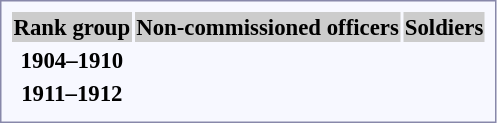<table style="border:1px solid #8888aa; background-color:#f7f8ff; padding:5px; font-size:95%; margin: 0px 12px 12px 0px; text-align:center;">
<tr bgcolor="#CCCCCC" style="text-align:center;">
<th>Rank group</th>
<th colspan=3>Non-commissioned officers</th>
<th colspan=3>Soldiers</th>
</tr>
<tr>
<th rowspan=2>1904–1910</th>
<td></td>
<td></td>
<td></td>
<td></td>
<td></td>
<td></td>
</tr>
<tr>
<td></td>
<td></td>
<td></td>
<td></td>
<td></td>
<td></td>
</tr>
<tr>
<th rowspan=2>1911–1912</th>
<td></td>
<td></td>
<td></td>
<td></td>
<td></td>
<td></td>
</tr>
<tr>
<td></td>
<td></td>
<td></td>
<td></td>
<td></td>
<td></td>
</tr>
<tr>
</tr>
</table>
